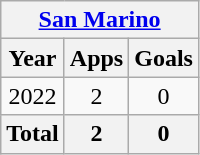<table class="wikitable" style="text-align:center">
<tr>
<th colspan=3><a href='#'>San Marino</a></th>
</tr>
<tr>
<th>Year</th>
<th>Apps</th>
<th>Goals</th>
</tr>
<tr>
<td>2022</td>
<td>2</td>
<td>0</td>
</tr>
<tr>
<th>Total</th>
<th>2</th>
<th>0</th>
</tr>
</table>
